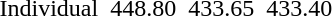<table>
<tr>
<td>Individual <br> </td>
<td></td>
<td>448.80</td>
<td></td>
<td>433.65</td>
<td></td>
<td>433.40</td>
</tr>
</table>
